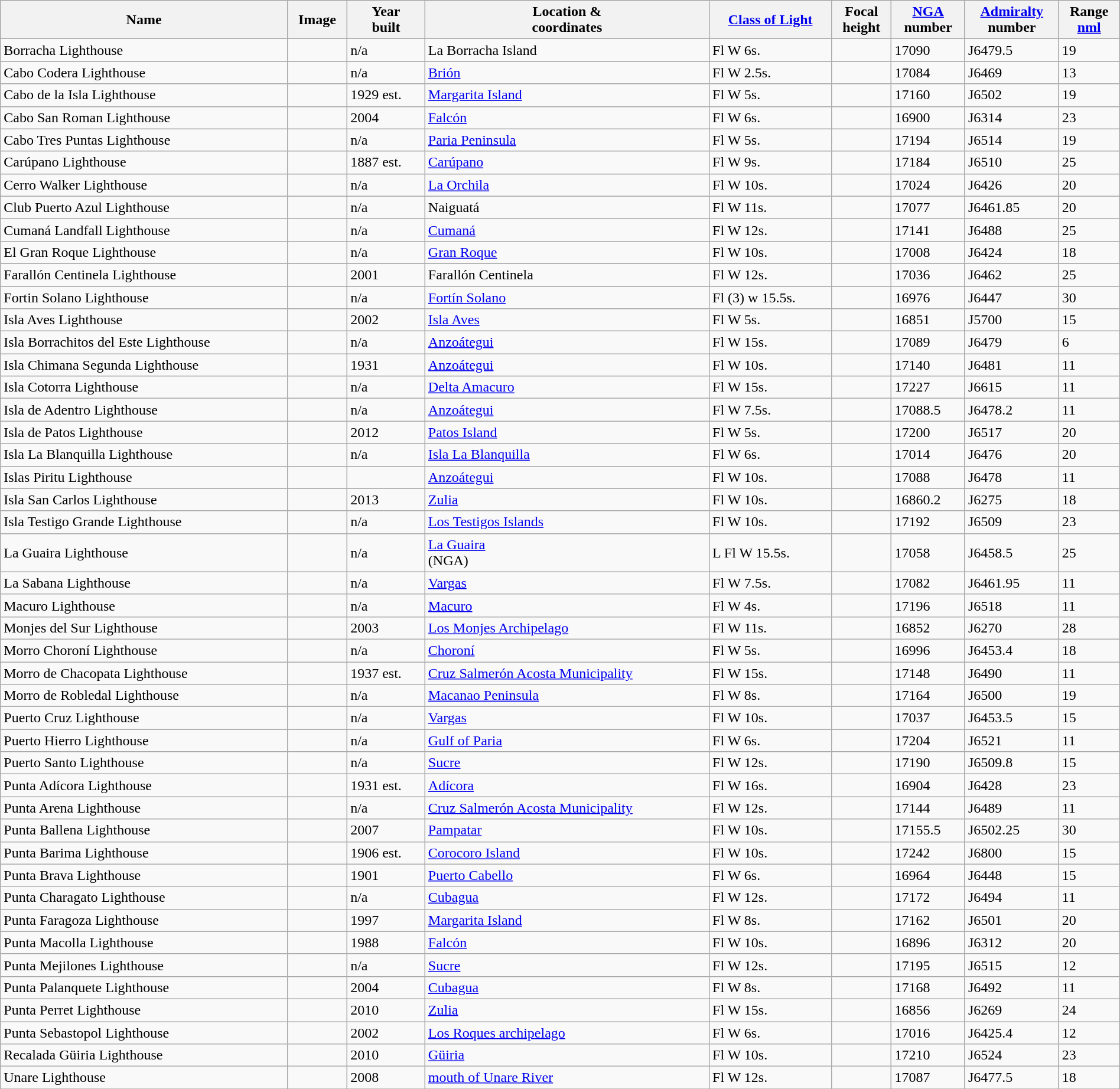<table class="wikitable sortable" style="width:100%">
<tr>
<th>Name</th>
<th>Image</th>
<th>Year<br>built</th>
<th>Location &<br> coordinates</th>
<th><a href='#'>Class of Light</a></th>
<th>Focal<br>height</th>
<th><a href='#'>NGA</a><br>number</th>
<th><a href='#'>Admiralty</a><br>number</th>
<th>Range<br><a href='#'>nml</a></th>
</tr>
<tr>
<td>Borracha Lighthouse</td>
<td> </td>
<td>n/a</td>
<td>La Borracha Island<br> </td>
<td>Fl W 6s.</td>
<td></td>
<td>17090</td>
<td>J6479.5</td>
<td>19</td>
</tr>
<tr>
<td>Cabo Codera Lighthouse</td>
<td></td>
<td>n/a</td>
<td><a href='#'>Brión</a><br> </td>
<td>Fl W 2.5s.</td>
<td></td>
<td>17084</td>
<td>J6469</td>
<td>13</td>
</tr>
<tr>
<td>Cabo de la Isla Lighthouse</td>
<td></td>
<td>1929 est.</td>
<td><a href='#'>Margarita Island</a><br> </td>
<td>Fl W 5s.</td>
<td></td>
<td>17160</td>
<td>J6502</td>
<td>19</td>
</tr>
<tr>
<td>Cabo San Roman Lighthouse</td>
<td></td>
<td>2004</td>
<td><a href='#'>Falcón</a><br> </td>
<td>Fl W 6s.</td>
<td></td>
<td>16900</td>
<td>J6314</td>
<td>23</td>
</tr>
<tr>
<td>Cabo Tres Puntas Lighthouse</td>
<td></td>
<td>n/a</td>
<td><a href='#'>Paria Peninsula</a><br> </td>
<td>Fl W 5s.</td>
<td></td>
<td>17194</td>
<td>J6514</td>
<td>19</td>
</tr>
<tr>
<td>Carúpano Lighthouse</td>
<td></td>
<td>1887 est.</td>
<td><a href='#'>Carúpano</a><br> </td>
<td>Fl W 9s.</td>
<td></td>
<td>17184</td>
<td>J6510</td>
<td>25</td>
</tr>
<tr>
<td>Cerro Walker Lighthouse</td>
<td></td>
<td>n/a</td>
<td><a href='#'>La Orchila</a><br> </td>
<td>Fl W 10s.</td>
<td></td>
<td>17024</td>
<td>J6426</td>
<td>20</td>
</tr>
<tr>
<td>Club Puerto Azul Lighthouse</td>
<td> </td>
<td>n/a</td>
<td>Naiguatá<br> </td>
<td>Fl W 11s.</td>
<td></td>
<td>17077</td>
<td>J6461.85</td>
<td>20</td>
</tr>
<tr>
<td>Cumaná Landfall Lighthouse</td>
<td></td>
<td>n/a</td>
<td><a href='#'>Cumaná</a><br> </td>
<td>Fl W 12s.</td>
<td></td>
<td>17141</td>
<td>J6488</td>
<td>25</td>
</tr>
<tr>
<td>El Gran Roque Lighthouse</td>
<td></td>
<td>n/a</td>
<td><a href='#'>Gran Roque</a><br> </td>
<td>Fl W 10s.</td>
<td></td>
<td>17008</td>
<td>J6424</td>
<td>18</td>
</tr>
<tr>
<td>Farallón Centinela Lighthouse</td>
<td></td>
<td>2001</td>
<td>Farallón Centinela <br> </td>
<td>Fl W 12s.</td>
<td></td>
<td>17036</td>
<td>J6462</td>
<td>25</td>
</tr>
<tr>
<td>Fortin Solano Lighthouse</td>
<td></td>
<td>n/a</td>
<td><a href='#'>Fortín Solano</a><br> </td>
<td>Fl (3) w 15.5s.</td>
<td></td>
<td>16976</td>
<td>J6447</td>
<td>30</td>
</tr>
<tr>
<td>Isla Aves Lighthouse</td>
<td></td>
<td>2002</td>
<td><a href='#'>Isla Aves</a><br> </td>
<td>Fl W 5s.</td>
<td></td>
<td>16851</td>
<td>J5700</td>
<td>15</td>
</tr>
<tr>
<td>Isla Borrachitos del Este Lighthouse</td>
<td></td>
<td>n/a</td>
<td><a href='#'>Anzoátegui</a><br> </td>
<td>Fl W 15s.</td>
<td></td>
<td>17089</td>
<td>J6479</td>
<td>6</td>
</tr>
<tr>
<td>Isla Chimana Segunda Lighthouse</td>
<td></td>
<td>1931</td>
<td><a href='#'>Anzoátegui</a><br> </td>
<td>Fl W 10s.</td>
<td></td>
<td>17140</td>
<td>J6481</td>
<td>11</td>
</tr>
<tr>
<td>Isla Cotorra Lighthouse</td>
<td></td>
<td>n/a</td>
<td><a href='#'>Delta Amacuro</a><br> </td>
<td>Fl W 15s.</td>
<td></td>
<td>17227</td>
<td>J6615</td>
<td>11</td>
</tr>
<tr>
<td>Isla de Adentro Lighthouse</td>
<td> </td>
<td>n/a</td>
<td><a href='#'>Anzoátegui</a><br> </td>
<td>Fl W 7.5s.</td>
<td></td>
<td>17088.5</td>
<td>J6478.2</td>
<td>11</td>
</tr>
<tr>
<td>Isla de Patos Lighthouse</td>
<td></td>
<td>2012</td>
<td><a href='#'>Patos Island</a><br> </td>
<td>Fl W 5s.</td>
<td></td>
<td>17200</td>
<td>J6517</td>
<td>20</td>
</tr>
<tr>
<td>Isla La Blanquilla Lighthouse</td>
<td> </td>
<td>n/a</td>
<td><a href='#'>Isla La Blanquilla </a><br> </td>
<td>Fl W 6s.</td>
<td></td>
<td>17014</td>
<td>J6476</td>
<td>20</td>
</tr>
<tr>
<td>Islas Piritu Lighthouse</td>
<td> </td>
<td></td>
<td><a href='#'>Anzoátegui</a><br> </td>
<td>Fl W 10s.</td>
<td></td>
<td>17088</td>
<td>J6478</td>
<td>11</td>
</tr>
<tr>
<td>Isla San Carlos Lighthouse</td>
<td> </td>
<td>2013</td>
<td><a href='#'>Zulia</a><br> </td>
<td>Fl W 10s.</td>
<td></td>
<td>16860.2</td>
<td>J6275</td>
<td>18</td>
</tr>
<tr>
<td>Isla Testigo Grande Lighthouse</td>
<td></td>
<td>n/a</td>
<td><a href='#'>Los Testigos Islands</a><br> </td>
<td>Fl W 10s.</td>
<td></td>
<td>17192</td>
<td>J6509</td>
<td>23</td>
</tr>
<tr>
<td>La Guaira Lighthouse</td>
<td></td>
<td>n/a</td>
<td><a href='#'>La Guaira</a><br>  (NGA)</td>
<td>L Fl W 15.5s.</td>
<td></td>
<td>17058</td>
<td>J6458.5</td>
<td>25</td>
</tr>
<tr>
<td>La Sabana Lighthouse</td>
<td> </td>
<td>n/a</td>
<td><a href='#'>Vargas</a><br> </td>
<td>Fl W 7.5s.</td>
<td></td>
<td>17082</td>
<td>J6461.95</td>
<td>11</td>
</tr>
<tr>
<td>Macuro Lighthouse</td>
<td> </td>
<td>n/a</td>
<td><a href='#'>Macuro</a><br> </td>
<td>Fl W 4s.</td>
<td></td>
<td>17196</td>
<td>J6518</td>
<td>11</td>
</tr>
<tr>
<td>Monjes del Sur Lighthouse</td>
<td></td>
<td>2003</td>
<td><a href='#'>Los Monjes Archipelago</a> <br> </td>
<td>Fl W 11s.</td>
<td></td>
<td>16852</td>
<td>J6270</td>
<td>28</td>
</tr>
<tr>
<td>Morro Choroní Lighthouse</td>
<td> </td>
<td>n/a</td>
<td><a href='#'>Choroní </a><br> </td>
<td>Fl W 5s.</td>
<td></td>
<td>16996</td>
<td>J6453.4</td>
<td>18</td>
</tr>
<tr>
<td>Morro de Chacopata Lighthouse</td>
<td></td>
<td>1937 est.</td>
<td><a href='#'>Cruz Salmerón Acosta Municipality</a> <br> </td>
<td>Fl W 15s.</td>
<td></td>
<td>17148</td>
<td>J6490</td>
<td>11</td>
</tr>
<tr>
<td>Morro de Robledal Lighthouse</td>
<td> </td>
<td>n/a</td>
<td><a href='#'>Macanao Peninsula</a><br> </td>
<td>Fl W 8s.</td>
<td></td>
<td>17164</td>
<td>J6500</td>
<td>19</td>
</tr>
<tr>
<td>Puerto Cruz Lighthouse</td>
<td></td>
<td>n/a</td>
<td><a href='#'>Vargas</a><br>  </td>
<td>Fl W 10s.</td>
<td></td>
<td>17037</td>
<td>J6453.5</td>
<td>15</td>
</tr>
<tr>
<td>Puerto Hierro Lighthouse</td>
<td></td>
<td>n/a</td>
<td><a href='#'>Gulf of Paria</a><br> </td>
<td>Fl W 6s.</td>
<td></td>
<td>17204</td>
<td>J6521</td>
<td>11</td>
</tr>
<tr>
<td>Puerto Santo Lighthouse</td>
<td> </td>
<td>n/a</td>
<td><a href='#'>Sucre</a><br> </td>
<td>Fl W 12s.</td>
<td></td>
<td>17190</td>
<td>J6509.8</td>
<td>15</td>
</tr>
<tr>
<td>Punta Adícora Lighthouse</td>
<td></td>
<td>1931 est.</td>
<td><a href='#'>Adícora</a><br> </td>
<td>Fl W 16s.</td>
<td></td>
<td>16904</td>
<td>J6428</td>
<td>23</td>
</tr>
<tr>
<td>Punta Arena Lighthouse</td>
<td></td>
<td>n/a</td>
<td><a href='#'>Cruz Salmerón Acosta Municipality</a><br> </td>
<td>Fl W 12s.</td>
<td></td>
<td>17144</td>
<td>J6489</td>
<td>11</td>
</tr>
<tr>
<td>Punta Ballena Lighthouse</td>
<td></td>
<td>2007</td>
<td><a href='#'>Pampatar</a><br> </td>
<td>Fl W 10s.</td>
<td></td>
<td>17155.5</td>
<td>J6502.25</td>
<td>30</td>
</tr>
<tr>
<td>Punta Barima Lighthouse</td>
<td></td>
<td>1906 est.</td>
<td><a href='#'>Corocoro Island</a><br> </td>
<td>Fl W 10s.</td>
<td></td>
<td>17242</td>
<td>J6800</td>
<td>15</td>
</tr>
<tr>
<td>Punta Brava Lighthouse</td>
<td> </td>
<td>1901</td>
<td><a href='#'>Puerto Cabello</a><br> </td>
<td>Fl W 6s.</td>
<td></td>
<td>16964</td>
<td>J6448</td>
<td>15</td>
</tr>
<tr>
<td>Punta Charagato Lighthouse</td>
<td></td>
<td>n/a</td>
<td><a href='#'>Cubagua</a><br> </td>
<td>Fl W 12s.</td>
<td></td>
<td>17172</td>
<td>J6494</td>
<td>11</td>
</tr>
<tr>
<td>Punta Faragoza Lighthouse</td>
<td></td>
<td>1997</td>
<td><a href='#'>Margarita Island</a><br> </td>
<td>Fl W 8s.</td>
<td></td>
<td>17162</td>
<td>J6501</td>
<td>20</td>
</tr>
<tr>
<td>Punta Macolla Lighthouse</td>
<td></td>
<td>1988</td>
<td><a href='#'>Falcón</a><br> </td>
<td>Fl W 10s.</td>
<td></td>
<td>16896</td>
<td>J6312</td>
<td>20</td>
</tr>
<tr>
<td>Punta Mejilones Lighthouse</td>
<td></td>
<td>n/a</td>
<td><a href='#'>Sucre</a><br> </td>
<td>Fl W 12s.</td>
<td></td>
<td>17195</td>
<td>J6515</td>
<td>12</td>
</tr>
<tr>
<td>Punta Palanquete Lighthouse</td>
<td> </td>
<td>2004</td>
<td><a href='#'>Cubagua</a><br> </td>
<td>Fl W 8s.</td>
<td></td>
<td>17168</td>
<td>J6492</td>
<td>11</td>
</tr>
<tr>
<td>Punta Perret Lighthouse</td>
<td> </td>
<td>2010</td>
<td><a href='#'>Zulia</a><br> </td>
<td>Fl W 15s.</td>
<td></td>
<td>16856</td>
<td>J6269</td>
<td>24</td>
</tr>
<tr>
<td>Punta Sebastopol Lighthouse</td>
<td></td>
<td>2002</td>
<td><a href='#'>Los Roques archipelago</a><br> </td>
<td>Fl W 6s.</td>
<td></td>
<td>17016</td>
<td>J6425.4</td>
<td>12</td>
</tr>
<tr>
<td>Recalada Güiria Lighthouse</td>
<td> </td>
<td>2010</td>
<td><a href='#'>Güiria</a><br> </td>
<td>Fl W 10s.</td>
<td></td>
<td>17210</td>
<td>J6524</td>
<td>23</td>
</tr>
<tr>
<td>Unare Lighthouse</td>
<td></td>
<td>2008</td>
<td><a href='#'>mouth of Unare River</a><br> </td>
<td>Fl W 12s.</td>
<td></td>
<td>17087</td>
<td>J6477.5</td>
<td>18</td>
</tr>
<tr>
</tr>
</table>
